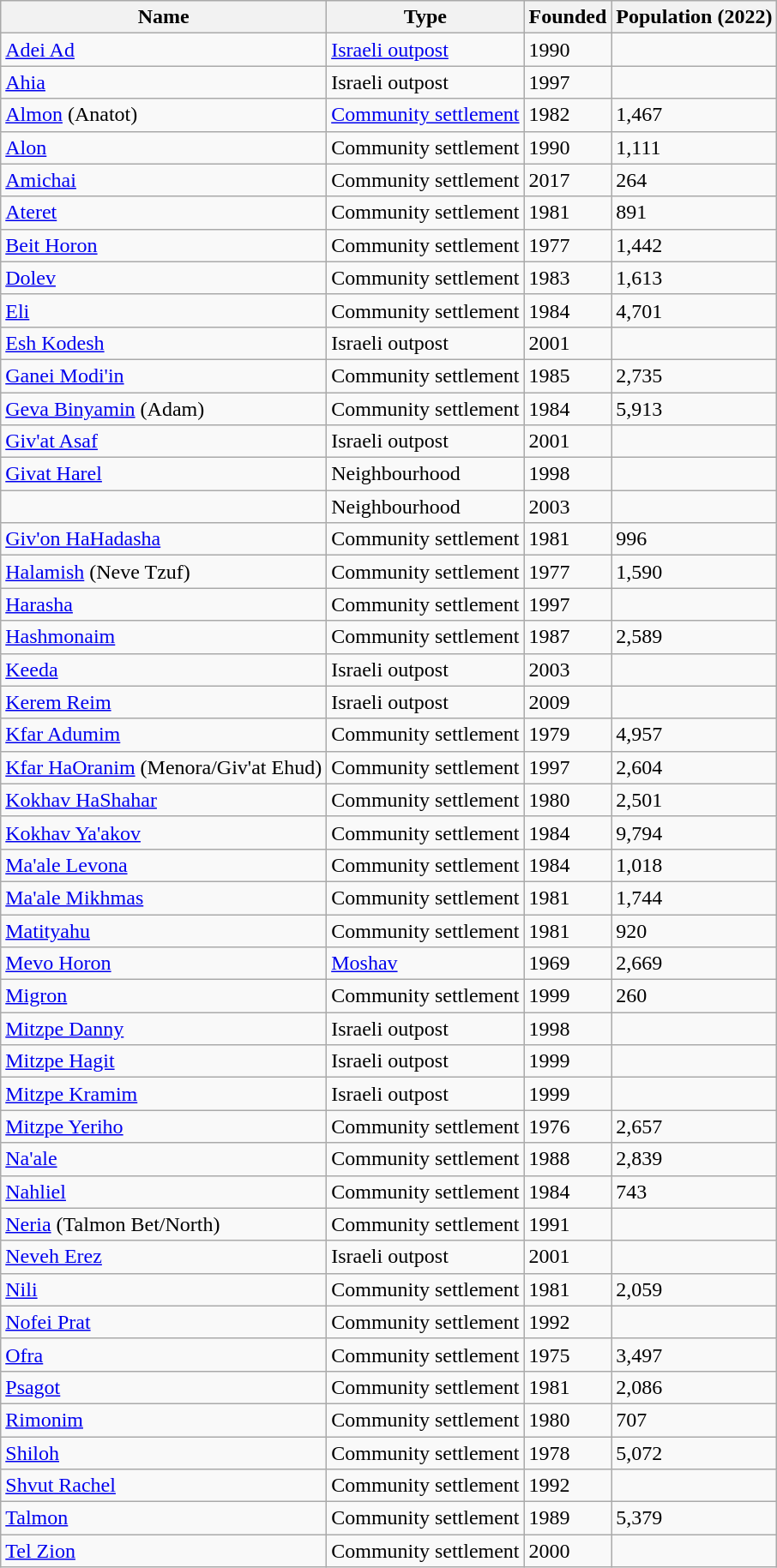<table class="sortable wikitable">
<tr>
<th>Name</th>
<th>Type</th>
<th>Founded</th>
<th>Population (2022)</th>
</tr>
<tr>
<td><a href='#'>Adei Ad</a></td>
<td><a href='#'>Israeli outpost</a></td>
<td>1990</td>
<td></td>
</tr>
<tr>
<td><a href='#'>Ahia</a></td>
<td>Israeli outpost</td>
<td>1997</td>
<td></td>
</tr>
<tr>
<td><a href='#'>Almon</a> (Anatot)</td>
<td><a href='#'>Community settlement</a></td>
<td>1982</td>
<td>1,467</td>
</tr>
<tr>
<td><a href='#'>Alon</a></td>
<td>Community settlement</td>
<td>1990</td>
<td>1,111</td>
</tr>
<tr>
<td><a href='#'>Amichai</a></td>
<td>Community settlement</td>
<td>2017</td>
<td>264</td>
</tr>
<tr>
<td><a href='#'>Ateret</a></td>
<td>Community settlement</td>
<td>1981</td>
<td>891</td>
</tr>
<tr>
<td><a href='#'>Beit Horon</a></td>
<td>Community settlement</td>
<td>1977</td>
<td>1,442</td>
</tr>
<tr>
<td><a href='#'>Dolev</a></td>
<td>Community settlement</td>
<td>1983</td>
<td>1,613</td>
</tr>
<tr>
<td><a href='#'>Eli</a></td>
<td>Community settlement</td>
<td>1984</td>
<td>4,701</td>
</tr>
<tr>
<td><a href='#'>Esh Kodesh</a></td>
<td>Israeli outpost</td>
<td>2001</td>
<td></td>
</tr>
<tr>
<td><a href='#'>Ganei Modi'in</a></td>
<td>Community settlement</td>
<td>1985</td>
<td>2,735</td>
</tr>
<tr>
<td><a href='#'>Geva Binyamin</a> (Adam)</td>
<td>Community settlement</td>
<td>1984</td>
<td>5,913</td>
</tr>
<tr>
<td><a href='#'>Giv'at Asaf</a></td>
<td>Israeli outpost</td>
<td>2001</td>
<td></td>
</tr>
<tr>
<td><a href='#'>Givat Harel</a></td>
<td>Neighbourhood</td>
<td>1998</td>
<td></td>
</tr>
<tr>
<td></td>
<td>Neighbourhood</td>
<td>2003</td>
<td></td>
</tr>
<tr>
<td><a href='#'>Giv'on HaHadasha</a></td>
<td>Community settlement</td>
<td>1981</td>
<td>996</td>
</tr>
<tr>
<td><a href='#'>Halamish</a> (Neve Tzuf)</td>
<td>Community settlement</td>
<td>1977</td>
<td>1,590</td>
</tr>
<tr>
<td><a href='#'>Harasha</a></td>
<td>Community settlement</td>
<td>1997</td>
<td></td>
</tr>
<tr>
<td><a href='#'>Hashmonaim</a></td>
<td>Community settlement</td>
<td>1987</td>
<td>2,589</td>
</tr>
<tr>
<td><a href='#'>Keeda</a></td>
<td>Israeli outpost</td>
<td>2003</td>
<td></td>
</tr>
<tr>
<td><a href='#'>Kerem Reim</a></td>
<td>Israeli outpost</td>
<td>2009</td>
<td></td>
</tr>
<tr>
<td><a href='#'>Kfar Adumim</a></td>
<td>Community settlement</td>
<td>1979</td>
<td>4,957</td>
</tr>
<tr>
<td><a href='#'>Kfar HaOranim</a> (Menora/Giv'at Ehud)</td>
<td>Community settlement</td>
<td>1997</td>
<td>2,604</td>
</tr>
<tr>
<td><a href='#'>Kokhav HaShahar</a></td>
<td>Community settlement</td>
<td>1980</td>
<td>2,501</td>
</tr>
<tr>
<td><a href='#'>Kokhav Ya'akov</a></td>
<td>Community settlement</td>
<td>1984</td>
<td>9,794</td>
</tr>
<tr>
<td><a href='#'>Ma'ale Levona</a></td>
<td>Community settlement</td>
<td>1984</td>
<td>1,018</td>
</tr>
<tr>
<td><a href='#'>Ma'ale Mikhmas</a></td>
<td>Community settlement</td>
<td>1981</td>
<td>1,744</td>
</tr>
<tr>
<td><a href='#'>Matityahu</a></td>
<td>Community settlement</td>
<td>1981</td>
<td>920</td>
</tr>
<tr>
<td><a href='#'>Mevo Horon</a></td>
<td><a href='#'>Moshav</a></td>
<td>1969</td>
<td>2,669</td>
</tr>
<tr>
<td><a href='#'>Migron</a></td>
<td>Community settlement</td>
<td>1999</td>
<td>260</td>
</tr>
<tr>
<td><a href='#'>Mitzpe Danny</a></td>
<td>Israeli outpost</td>
<td>1998</td>
<td></td>
</tr>
<tr>
<td><a href='#'>Mitzpe Hagit</a></td>
<td>Israeli outpost</td>
<td>1999</td>
<td></td>
</tr>
<tr>
<td><a href='#'>Mitzpe Kramim</a></td>
<td>Israeli outpost</td>
<td>1999</td>
<td></td>
</tr>
<tr>
<td><a href='#'>Mitzpe Yeriho</a></td>
<td>Community settlement</td>
<td>1976</td>
<td>2,657</td>
</tr>
<tr>
<td><a href='#'>Na'ale</a></td>
<td>Community settlement</td>
<td>1988</td>
<td>2,839</td>
</tr>
<tr>
<td><a href='#'>Nahliel</a></td>
<td>Community settlement</td>
<td>1984</td>
<td>743</td>
</tr>
<tr>
<td><a href='#'>Neria</a> (Talmon Bet/North)</td>
<td>Community settlement</td>
<td>1991</td>
<td></td>
</tr>
<tr>
<td><a href='#'>Neveh Erez</a></td>
<td>Israeli outpost</td>
<td>2001</td>
<td></td>
</tr>
<tr>
<td><a href='#'>Nili</a></td>
<td>Community settlement</td>
<td>1981</td>
<td>2,059</td>
</tr>
<tr>
<td><a href='#'>Nofei Prat</a></td>
<td>Community settlement</td>
<td>1992</td>
<td></td>
</tr>
<tr>
<td><a href='#'>Ofra</a></td>
<td>Community settlement</td>
<td>1975</td>
<td>3,497</td>
</tr>
<tr>
<td><a href='#'>Psagot</a></td>
<td>Community settlement</td>
<td>1981</td>
<td>2,086</td>
</tr>
<tr>
<td><a href='#'>Rimonim</a></td>
<td>Community settlement</td>
<td>1980</td>
<td>707</td>
</tr>
<tr>
<td><a href='#'>Shiloh</a></td>
<td>Community settlement</td>
<td>1978</td>
<td>5,072</td>
</tr>
<tr>
<td><a href='#'>Shvut Rachel</a></td>
<td>Community settlement</td>
<td>1992</td>
<td></td>
</tr>
<tr>
<td><a href='#'>Talmon</a></td>
<td>Community settlement</td>
<td>1989</td>
<td>5,379</td>
</tr>
<tr>
<td><a href='#'>Tel Zion</a></td>
<td>Community settlement</td>
<td>2000</td>
<td></td>
</tr>
</table>
